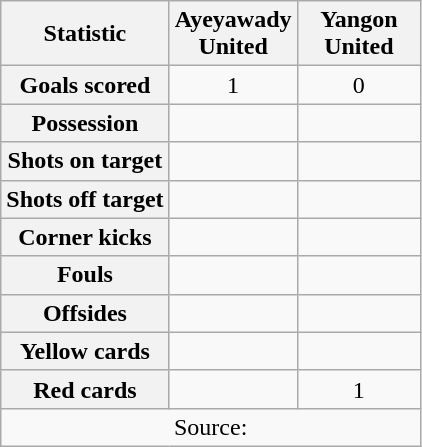<table class="wikitable plainrowheaders" style="text-align:center">
<tr>
<th scope="col">Statistic</th>
<th scope="col" style="width:75px">Ayeyawady United</th>
<th scope="col" style="width:75px">Yangon United</th>
</tr>
<tr>
<th scope=row>Goals scored</th>
<td>1</td>
<td>0</td>
</tr>
<tr>
<th scope=row>Possession</th>
<td></td>
<td></td>
</tr>
<tr>
<th scope=row>Shots on target</th>
<td></td>
<td></td>
</tr>
<tr>
<th scope=row>Shots off target</th>
<td></td>
<td></td>
</tr>
<tr>
<th scope=row>Corner kicks</th>
<td></td>
<td></td>
</tr>
<tr>
<th scope=row>Fouls</th>
<td></td>
<td></td>
</tr>
<tr>
<th scope=row>Offsides</th>
<td></td>
<td></td>
</tr>
<tr>
<th scope=row>Yellow cards</th>
<td></td>
<td></td>
</tr>
<tr>
<th scope=row>Red cards</th>
<td></td>
<td>1</td>
</tr>
<tr>
<td colspan="3">Source:</td>
</tr>
</table>
